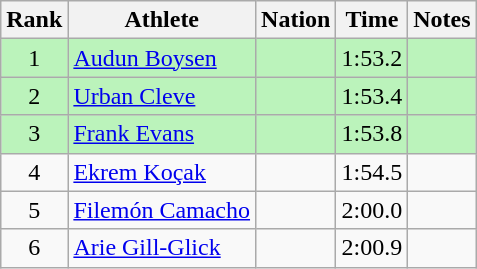<table class="wikitable sortable" style="text-align:center">
<tr>
<th>Rank</th>
<th>Athlete</th>
<th>Nation</th>
<th>Time</th>
<th>Notes</th>
</tr>
<tr bgcolor=bbf3bb>
<td>1</td>
<td align=left><a href='#'>Audun Boysen</a></td>
<td align=left></td>
<td>1:53.2</td>
<td></td>
</tr>
<tr bgcolor=bbf3bb>
<td>2</td>
<td align=left><a href='#'>Urban Cleve</a></td>
<td align=left></td>
<td>1:53.4</td>
<td></td>
</tr>
<tr bgcolor=bbf3bb>
<td>3</td>
<td align=left><a href='#'>Frank Evans</a></td>
<td align=left></td>
<td>1:53.8</td>
<td></td>
</tr>
<tr>
<td>4</td>
<td align=left><a href='#'>Ekrem Koçak</a></td>
<td align=left></td>
<td>1:54.5</td>
<td></td>
</tr>
<tr>
<td>5</td>
<td align=left><a href='#'>Filemón Camacho</a></td>
<td align=left></td>
<td>2:00.0</td>
<td></td>
</tr>
<tr>
<td>6</td>
<td align=left><a href='#'>Arie Gill-Glick</a></td>
<td align=left></td>
<td>2:00.9</td>
<td></td>
</tr>
</table>
